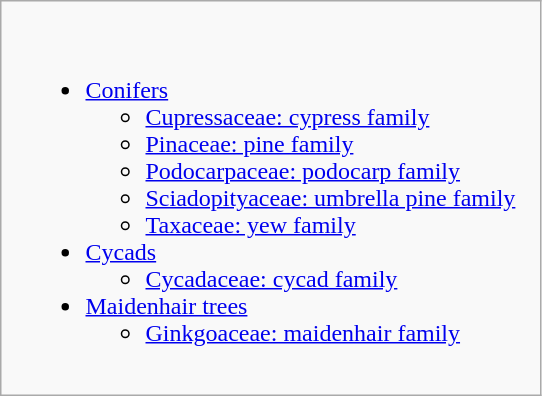<table class="wikitable">
<tr>
<td style="white-space:nowrap; padding:1em;"><br><ul><li><a href='#'>Conifers</a><ul><li><a href='#'>Cupressaceae: cypress family</a></li><li><a href='#'>Pinaceae: pine family</a></li><li><a href='#'>Podocarpaceae: podocarp family</a></li><li><a href='#'>Sciadopityaceae: umbrella pine family</a></li><li><a href='#'>Taxaceae: yew family</a></li></ul></li><li><a href='#'>Cycads</a><ul><li><a href='#'>Cycadaceae: cycad family</a></li></ul></li><li><a href='#'>Maidenhair trees</a><ul><li><a href='#'>Ginkgoaceae: maidenhair family</a></li></ul></li></ul></td>
</tr>
</table>
